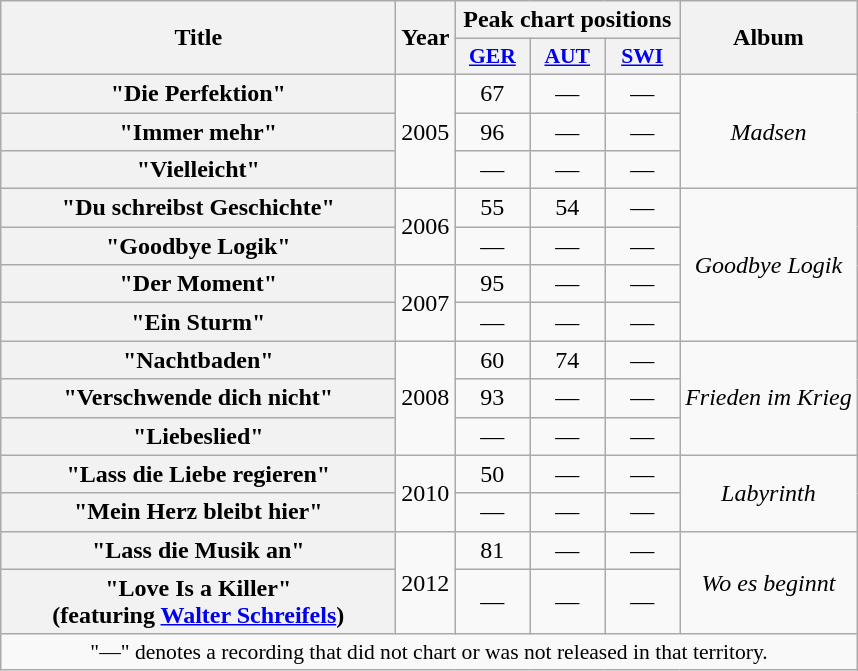<table class="wikitable plainrowheaders" style="text-align:center;" border="1">
<tr>
<th scope="col" rowspan="2" style="width:16em;">Title</th>
<th scope="col" rowspan="2">Year</th>
<th scope="col" colspan="3">Peak chart positions</th>
<th scope="col" rowspan="2">Album</th>
</tr>
<tr>
<th scope="col" style="width:3em;font-size:90%;"><a href='#'>GER</a><br></th>
<th scope="col" style="width:3em;font-size:90%;"><a href='#'>AUT</a><br></th>
<th scope="col" style="width:3em;font-size:90%;"><a href='#'>SWI</a><br></th>
</tr>
<tr>
<th scope="row">"Die Perfektion"</th>
<td rowspan="3">2005</td>
<td>67</td>
<td>—</td>
<td>—</td>
<td rowspan="3"><em>Madsen</em></td>
</tr>
<tr>
<th scope="row">"Immer mehr"</th>
<td>96</td>
<td>—</td>
<td>—</td>
</tr>
<tr>
<th scope="row">"Vielleicht"</th>
<td>—</td>
<td>—</td>
<td>—</td>
</tr>
<tr>
<th scope="row">"Du schreibst Geschichte"</th>
<td rowspan="2">2006</td>
<td>55</td>
<td>54</td>
<td>—</td>
<td rowspan="4"><em>Goodbye Logik</em></td>
</tr>
<tr>
<th scope="row">"Goodbye Logik"</th>
<td>—</td>
<td>—</td>
<td>—</td>
</tr>
<tr>
<th scope="row">"Der Moment"</th>
<td rowspan="2">2007</td>
<td>95</td>
<td>—</td>
<td>—</td>
</tr>
<tr>
<th scope="row">"Ein Sturm"</th>
<td>—</td>
<td>—</td>
<td>—</td>
</tr>
<tr>
<th scope="row">"Nachtbaden"</th>
<td rowspan="3">2008</td>
<td>60</td>
<td>74</td>
<td>—</td>
<td rowspan="3"><em>Frieden im Krieg</em></td>
</tr>
<tr>
<th scope="row">"Verschwende dich nicht"</th>
<td>93</td>
<td>—</td>
<td>—</td>
</tr>
<tr>
<th scope="row">"Liebeslied"</th>
<td>—</td>
<td>—</td>
<td>—</td>
</tr>
<tr>
<th scope="row">"Lass die Liebe regieren"</th>
<td rowspan="2">2010</td>
<td>50</td>
<td>—</td>
<td>—</td>
<td rowspan="2"><em>Labyrinth</em></td>
</tr>
<tr>
<th scope="row">"Mein Herz bleibt hier"</th>
<td>—</td>
<td>—</td>
<td>—</td>
</tr>
<tr>
<th scope="row">"Lass die Musik an"</th>
<td rowspan="2">2012</td>
<td>81</td>
<td>—</td>
<td>—</td>
<td rowspan="2"><em>Wo es beginnt</em></td>
</tr>
<tr>
<th scope="row">"Love Is a Killer"<br><span>(featuring <a href='#'>Walter Schreifels</a>)</span></th>
<td>—</td>
<td>—</td>
<td>—</td>
</tr>
<tr>
<td colspan="7" style="font-size:90%">"—" denotes a recording that did not chart or was not released in that territory.</td>
</tr>
</table>
